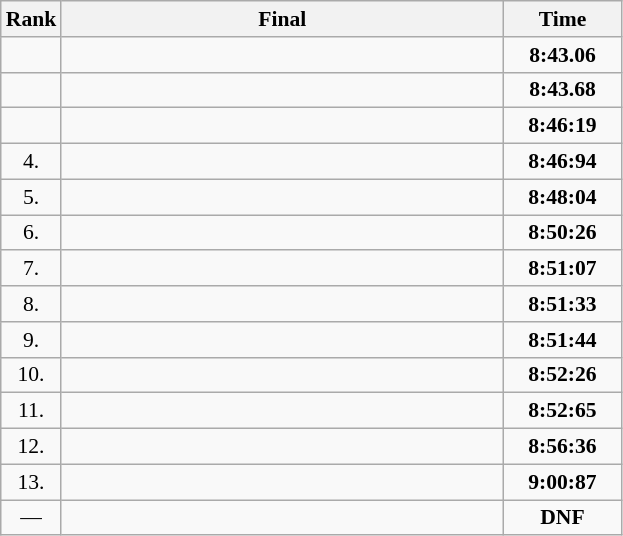<table class="wikitable" style="border-collapse: collapse; font-size: 90%;">
<tr>
<th>Rank</th>
<th style="width: 20em">Final</th>
<th style="width: 5em">Time</th>
</tr>
<tr>
<td align="center"></td>
<td></td>
<td align="center"><strong>8:43.06</strong></td>
</tr>
<tr>
<td align="center"></td>
<td></td>
<td align="center"><strong>8:43.68</strong></td>
</tr>
<tr>
<td align="center"></td>
<td></td>
<td align="center"><strong>8:46:19</strong></td>
</tr>
<tr>
<td align="center">4.</td>
<td></td>
<td align="center"><strong>8:46:94</strong></td>
</tr>
<tr>
<td align="center">5.</td>
<td></td>
<td align="center"><strong>8:48:04</strong></td>
</tr>
<tr>
<td align="center">6.</td>
<td></td>
<td align="center"><strong>8:50:26</strong></td>
</tr>
<tr>
<td align="center">7.</td>
<td></td>
<td align="center"><strong>8:51:07</strong></td>
</tr>
<tr>
<td align="center">8.</td>
<td></td>
<td align="center"><strong>8:51:33</strong></td>
</tr>
<tr>
<td align="center">9.</td>
<td></td>
<td align="center"><strong>8:51:44</strong></td>
</tr>
<tr>
<td align="center">10.</td>
<td></td>
<td align="center"><strong>8:52:26</strong></td>
</tr>
<tr>
<td align="center">11.</td>
<td></td>
<td align="center"><strong>8:52:65</strong></td>
</tr>
<tr>
<td align="center">12.</td>
<td></td>
<td align="center"><strong>8:56:36</strong></td>
</tr>
<tr>
<td align="center">13.</td>
<td></td>
<td align="center"><strong>9:00:87</strong></td>
</tr>
<tr>
<td align="center">—</td>
<td></td>
<td align="center"><strong>DNF</strong></td>
</tr>
</table>
